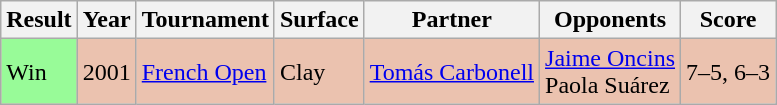<table class="sortable wikitable">
<tr>
<th>Result</th>
<th>Year</th>
<th>Tournament</th>
<th>Surface</th>
<th>Partner</th>
<th>Opponents</th>
<th class="unsortable">Score</th>
</tr>
<tr bgcolor="#EBC2AF">
<td bgcolor="98FB98">Win</td>
<td>2001</td>
<td><a href='#'>French Open</a></td>
<td>Clay</td>
<td> <a href='#'>Tomás Carbonell</a></td>
<td> <a href='#'>Jaime Oncins</a> <br>  Paola Suárez</td>
<td>7–5, 6–3</td>
</tr>
</table>
